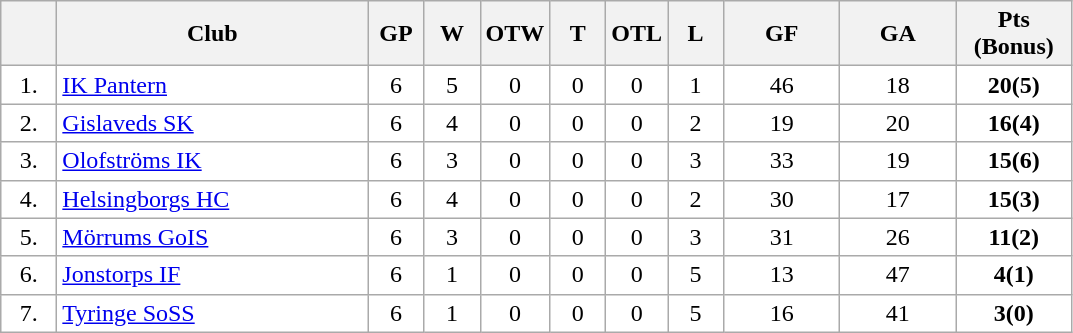<table class="wikitable">
<tr>
<th width="30"></th>
<th width="200">Club</th>
<th width="30">GP</th>
<th width="30">W</th>
<th width="30">OTW</th>
<th width="30">T</th>
<th width="30">OTL</th>
<th width="30">L</th>
<th width="70">GF</th>
<th width="70">GA</th>
<th width="70">Pts (Bonus)</th>
</tr>
<tr bgcolor="#FFFFFF" align="center">
<td>1.</td>
<td align="left"><a href='#'>IK Pantern</a></td>
<td>6</td>
<td>5</td>
<td>0</td>
<td>0</td>
<td>0</td>
<td>1</td>
<td>46</td>
<td>18</td>
<td><strong>20(5)</strong></td>
</tr>
<tr bgcolor="#FFFFFF" align="center">
<td>2.</td>
<td align="left"><a href='#'>Gislaveds SK</a></td>
<td>6</td>
<td>4</td>
<td>0</td>
<td>0</td>
<td>0</td>
<td>2</td>
<td>19</td>
<td>20</td>
<td><strong>16(4)</strong></td>
</tr>
<tr bgcolor="#FFFFFF" align="center">
<td>3.</td>
<td align="left"><a href='#'>Olofströms IK</a></td>
<td>6</td>
<td>3</td>
<td>0</td>
<td>0</td>
<td>0</td>
<td>3</td>
<td>33</td>
<td>19</td>
<td><strong>15(6)</strong></td>
</tr>
<tr bgcolor="#FFFFFF" align="center">
<td>4.</td>
<td align="left"><a href='#'>Helsingborgs HC</a></td>
<td>6</td>
<td>4</td>
<td>0</td>
<td>0</td>
<td>0</td>
<td>2</td>
<td>30</td>
<td>17</td>
<td><strong>15(3)</strong></td>
</tr>
<tr bgcolor="#FFFFFF" align="center">
<td>5.</td>
<td align="left"><a href='#'>Mörrums GoIS</a></td>
<td>6</td>
<td>3</td>
<td>0</td>
<td>0</td>
<td>0</td>
<td>3</td>
<td>31</td>
<td>26</td>
<td><strong>11(2)</strong></td>
</tr>
<tr bgcolor="#FFFFFF" align="center">
<td>6.</td>
<td align="left"><a href='#'>Jonstorps IF</a></td>
<td>6</td>
<td>1</td>
<td>0</td>
<td>0</td>
<td>0</td>
<td>5</td>
<td>13</td>
<td>47</td>
<td><strong>4(1)</strong></td>
</tr>
<tr bgcolor="#FFFFFF" align="center">
<td>7.</td>
<td align="left"><a href='#'>Tyringe SoSS</a></td>
<td>6</td>
<td>1</td>
<td>0</td>
<td>0</td>
<td>0</td>
<td>5</td>
<td>16</td>
<td>41</td>
<td><strong>3(0)</strong></td>
</tr>
</table>
